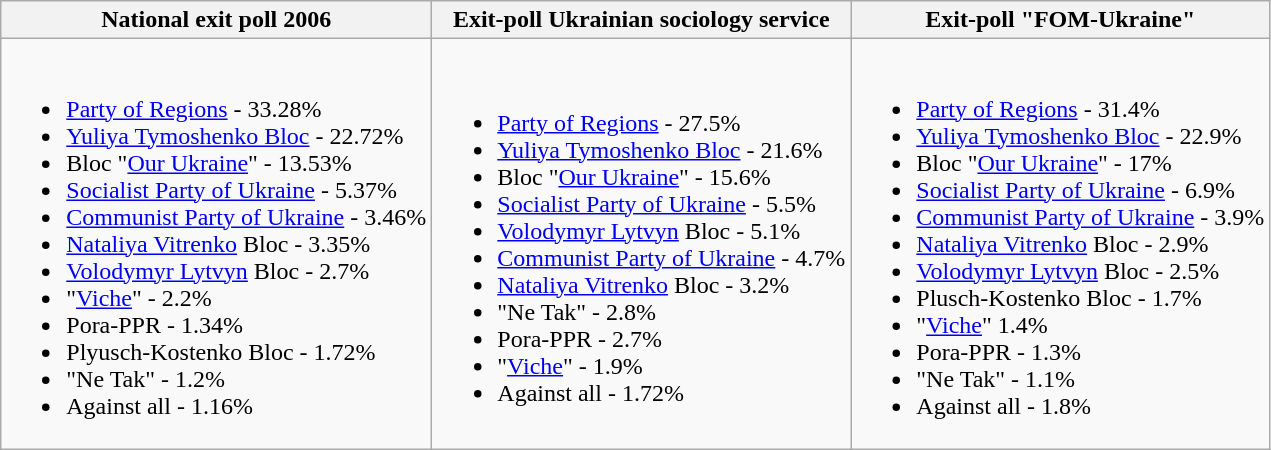<table class=wikitable>
<tr>
<th>National exit poll 2006</th>
<th>Exit-poll Ukrainian sociology service</th>
<th>Exit-poll "FOM-Ukraine"</th>
</tr>
<tr>
<td><br><ul><li><a href='#'>Party of Regions</a> - 33.28%</li><li><a href='#'>Yuliya Tymoshenko Bloc</a> - 22.72%</li><li>Bloc "<a href='#'>Our Ukraine</a>" - 13.53%</li><li><a href='#'>Socialist Party of Ukraine</a> - 5.37%</li><li><a href='#'>Communist Party of Ukraine</a> - 3.46%</li><li><a href='#'>Nataliya Vitrenko</a> Bloc - 3.35%</li><li><a href='#'>Volodymyr Lytvyn</a> Bloc - 2.7%</li><li>"<a href='#'>Viche</a>" - 2.2%</li><li>Pora-PPR - 1.34%</li><li>Plyusch-Kostenko Bloc - 1.72%</li><li>"Ne Tak" - 1.2%</li><li>Against all - 1.16%</li></ul></td>
<td><br><ul><li><a href='#'>Party of Regions</a> - 27.5%</li><li><a href='#'>Yuliya Tymoshenko Bloc</a> - 21.6%</li><li>Bloc "<a href='#'>Our Ukraine</a>" - 15.6%</li><li><a href='#'>Socialist Party of Ukraine</a> - 5.5%</li><li><a href='#'>Volodymyr Lytvyn</a> Bloc - 5.1%</li><li><a href='#'>Communist Party of Ukraine</a> - 4.7%</li><li><a href='#'>Nataliya Vitrenko</a> Bloc - 3.2%</li><li>"Ne Tak" - 2.8%</li><li>Pora-PPR - 2.7%</li><li>"<a href='#'>Viche</a>" - 1.9%</li><li>Against all - 1.72%</li></ul></td>
<td><br><ul><li><a href='#'>Party of Regions</a> - 31.4%</li><li><a href='#'>Yuliya Tymoshenko Bloc</a> - 22.9%</li><li>Bloc "<a href='#'>Our Ukraine</a>" - 17%</li><li><a href='#'>Socialist Party of Ukraine</a> - 6.9%</li><li><a href='#'>Communist Party of Ukraine</a> - 3.9%</li><li><a href='#'>Nataliya Vitrenko</a> Bloc - 2.9%</li><li><a href='#'>Volodymyr Lytvyn</a> Bloc - 2.5%</li><li>Plusch-Kostenko Bloc - 1.7%</li><li>"<a href='#'>Viche</a>" 1.4%</li><li>Pora-PPR - 1.3%</li><li>"Ne Tak" - 1.1%</li><li>Against all - 1.8%</li></ul></td>
</tr>
</table>
